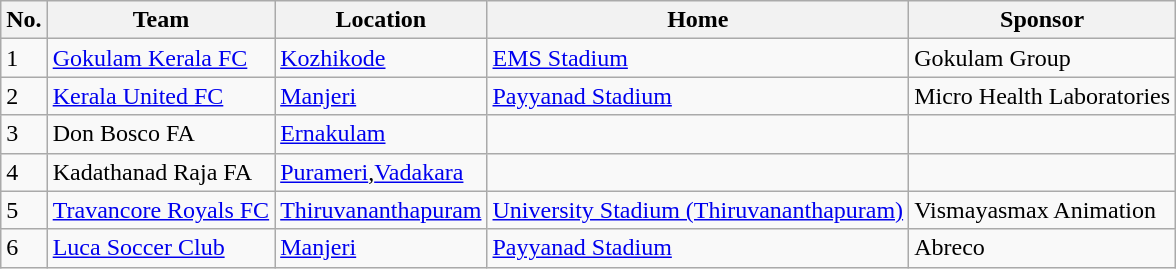<table class="wikitable">
<tr>
<th>No.</th>
<th>Team</th>
<th>Location</th>
<th>Home</th>
<th>Sponsor</th>
</tr>
<tr>
<td>1</td>
<td><a href='#'>Gokulam Kerala FC</a></td>
<td><a href='#'>Kozhikode</a></td>
<td><a href='#'>EMS Stadium</a></td>
<td>Gokulam Group</td>
</tr>
<tr>
<td>2</td>
<td><a href='#'>Kerala United FC</a></td>
<td><a href='#'>Manjeri</a></td>
<td><a href='#'>Payyanad Stadium</a></td>
<td>Micro Health Laboratories</td>
</tr>
<tr>
<td>3</td>
<td>Don Bosco FA</td>
<td><a href='#'>Ernakulam</a></td>
<td></td>
<td></td>
</tr>
<tr>
<td>4</td>
<td>Kadathanad Raja FA</td>
<td><a href='#'>Purameri</a>,<a href='#'>Vadakara</a></td>
<td></td>
<td></td>
</tr>
<tr>
<td>5</td>
<td><a href='#'>Travancore Royals FC</a></td>
<td><a href='#'>Thiruvananthapuram</a></td>
<td><a href='#'>University Stadium (Thiruvananthapuram)</a></td>
<td>Vismayasmax Animation</td>
</tr>
<tr>
<td>6</td>
<td><a href='#'>Luca Soccer Club</a></td>
<td><a href='#'>Manjeri</a></td>
<td><a href='#'>Payyanad Stadium</a></td>
<td>Abreco</td>
</tr>
</table>
